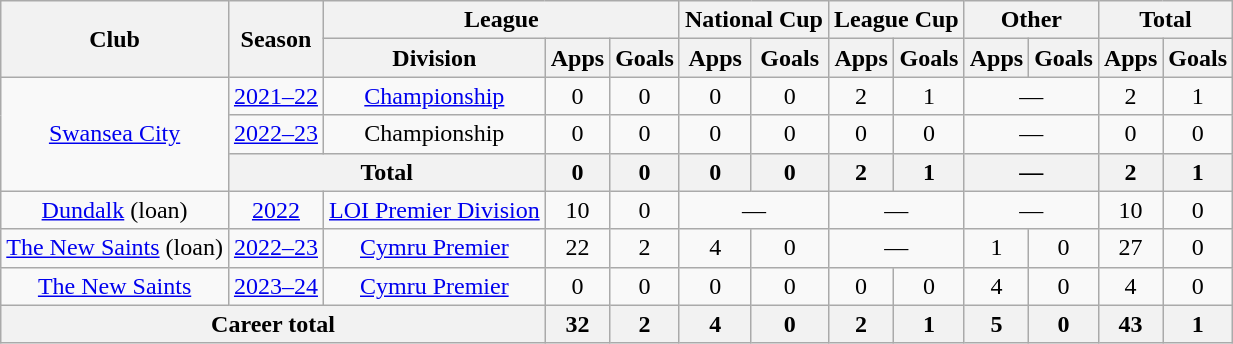<table class=wikitable style="text-align: center">
<tr>
<th rowspan=2>Club</th>
<th rowspan=2>Season</th>
<th colspan=3>League</th>
<th colspan=2>National Cup</th>
<th colspan=2>League Cup</th>
<th colspan=2>Other</th>
<th colspan=2>Total</th>
</tr>
<tr>
<th>Division</th>
<th>Apps</th>
<th>Goals</th>
<th>Apps</th>
<th>Goals</th>
<th>Apps</th>
<th>Goals</th>
<th>Apps</th>
<th>Goals</th>
<th>Apps</th>
<th>Goals</th>
</tr>
<tr>
<td rowspan=3><a href='#'>Swansea City</a></td>
<td><a href='#'>2021–22</a></td>
<td><a href='#'>Championship</a></td>
<td>0</td>
<td>0</td>
<td>0</td>
<td>0</td>
<td>2</td>
<td>1</td>
<td colspan=2>—</td>
<td>2</td>
<td>1</td>
</tr>
<tr>
<td><a href='#'>2022–23</a></td>
<td>Championship</td>
<td>0</td>
<td>0</td>
<td>0</td>
<td>0</td>
<td>0</td>
<td>0</td>
<td colspan=2>—</td>
<td>0</td>
<td>0</td>
</tr>
<tr>
<th colspan=2>Total</th>
<th>0</th>
<th>0</th>
<th>0</th>
<th>0</th>
<th>2</th>
<th>1</th>
<th colspan=2>—</th>
<th>2</th>
<th>1</th>
</tr>
<tr>
<td><a href='#'>Dundalk</a> (loan)</td>
<td><a href='#'>2022</a></td>
<td><a href='#'>LOI Premier Division</a></td>
<td>10</td>
<td>0</td>
<td colspan=2>—</td>
<td colspan=2>—</td>
<td colspan=2>—</td>
<td>10</td>
<td>0</td>
</tr>
<tr>
<td><a href='#'>The New Saints</a> (loan)</td>
<td><a href='#'>2022–23</a></td>
<td><a href='#'>Cymru Premier</a></td>
<td>22</td>
<td>2</td>
<td>4</td>
<td>0</td>
<td colspan=2>—</td>
<td>1</td>
<td>0</td>
<td>27</td>
<td>0</td>
</tr>
<tr>
<td><a href='#'>The New Saints</a></td>
<td><a href='#'>2023–24</a></td>
<td><a href='#'>Cymru Premier</a></td>
<td>0</td>
<td>0</td>
<td>0</td>
<td>0</td>
<td>0</td>
<td>0</td>
<td>4</td>
<td>0</td>
<td>4</td>
<td>0</td>
</tr>
<tr>
<th colspan=3>Career total</th>
<th>32</th>
<th>2</th>
<th>4</th>
<th>0</th>
<th>2</th>
<th>1</th>
<th>5</th>
<th>0</th>
<th>43</th>
<th>1</th>
</tr>
</table>
